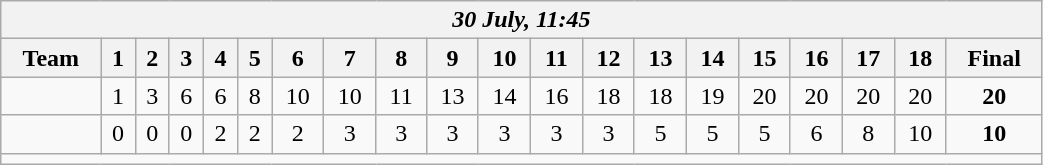<table class=wikitable style="text-align:center; width: 55%">
<tr>
<th colspan=20><em>30 July, 11:45</em></th>
</tr>
<tr>
<th>Team</th>
<th>1</th>
<th>2</th>
<th>3</th>
<th>4</th>
<th>5</th>
<th>6</th>
<th>7</th>
<th>8</th>
<th>9</th>
<th>10</th>
<th>11</th>
<th>12</th>
<th>13</th>
<th>14</th>
<th>15</th>
<th>16</th>
<th>17</th>
<th>18</th>
<th>Final</th>
</tr>
<tr>
<td align=left><strong></strong></td>
<td>1</td>
<td>3</td>
<td>6</td>
<td>6</td>
<td>8</td>
<td>10</td>
<td>10</td>
<td>11</td>
<td>13</td>
<td>14</td>
<td>16</td>
<td>18</td>
<td>18</td>
<td>19</td>
<td>20</td>
<td>20</td>
<td>20</td>
<td>20</td>
<td><strong>20</strong></td>
</tr>
<tr>
<td align=left></td>
<td>0</td>
<td>0</td>
<td>0</td>
<td>2</td>
<td>2</td>
<td>2</td>
<td>3</td>
<td>3</td>
<td>3</td>
<td>3</td>
<td>3</td>
<td>3</td>
<td>5</td>
<td>5</td>
<td>5</td>
<td>6</td>
<td>8</td>
<td>10</td>
<td><strong>10</strong></td>
</tr>
<tr>
<td colspan=20></td>
</tr>
</table>
